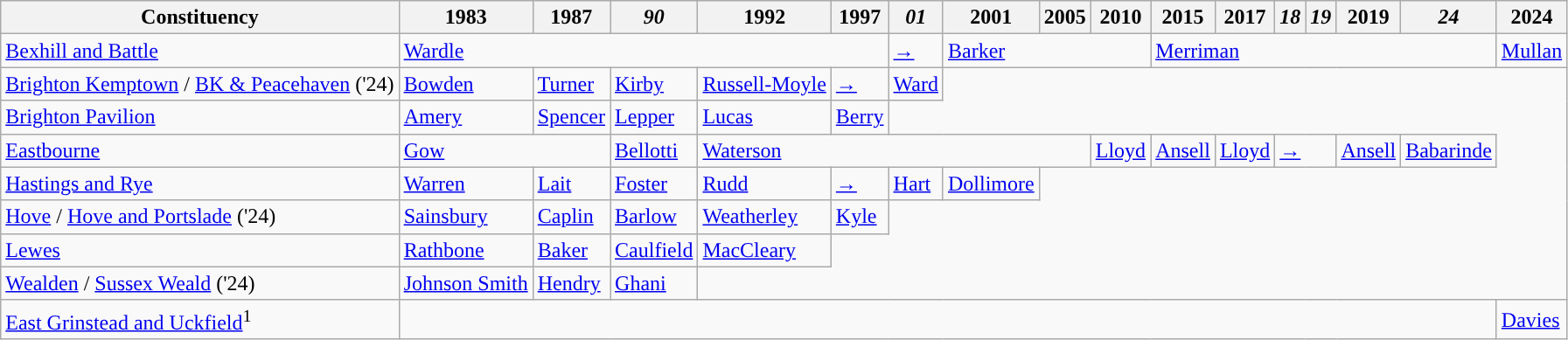<table class="wikitable">
<tr>
<th>Constituency</th>
<th>1983</th>
<th>1987</th>
<th><em>90</em></th>
<th>1992</th>
<th>1997</th>
<th><em>01</em></th>
<th>2001</th>
<th>2005</th>
<th>2010</th>
<th>2015</th>
<th>2017</th>
<th><em>18</em></th>
<th><em>19</em></th>
<th>2019</th>
<th><em>24</em></th>
<th>2024</th>
</tr>
<tr>
<td><a href='#'>Bexhill and Battle</a></td>
<td colspan="5"><a href='#'>Wardle</a></td>
<td><a href='#'>→</a></td>
<td colspan="3"><a href='#'>Barker</a></td>
<td colspan="6"><a href='#'>Merriman</a></td>
<td><a href='#'>Mullan</a></td>
</tr>
<tr>
<td><a href='#'>Brighton Kemptown</a> / <a href='#'>BK & Peacehaven</a> ('24)</td>
<td><a href='#'>Bowden</a></td>
<td><a href='#'>Turner</a></td>
<td><a href='#'>Kirby</a></td>
<td><a href='#'>Russell-Moyle</a></td>
<td><a href='#'>→</a></td>
<td><a href='#'>Ward</a></td>
</tr>
<tr>
<td><a href='#'>Brighton Pavilion</a></td>
<td><a href='#'>Amery</a></td>
<td><a href='#'>Spencer</a></td>
<td><a href='#'>Lepper</a></td>
<td><a href='#'>Lucas</a></td>
<td><a href='#'>Berry</a></td>
</tr>
<tr>
<td><a href='#'>Eastbourne</a></td>
<td colspan="2"><a href='#'>Gow</a></td>
<td><a href='#'>Bellotti</a></td>
<td colspan="5"><a href='#'>Waterson</a></td>
<td><a href='#'>Lloyd</a></td>
<td><a href='#'>Ansell</a></td>
<td><a href='#'>Lloyd</a></td>
<td colspan="2"><a href='#'>→</a></td>
<td><a href='#'>Ansell</a></td>
<td><a href='#'>Babarinde</a></td>
</tr>
<tr>
<td><a href='#'>Hastings and Rye</a></td>
<td><a href='#'>Warren</a></td>
<td><a href='#'>Lait</a></td>
<td><a href='#'>Foster</a></td>
<td><a href='#'>Rudd</a></td>
<td><a href='#'>→</a></td>
<td><a href='#'>Hart</a></td>
<td><a href='#'>Dollimore</a></td>
</tr>
<tr>
<td><a href='#'>Hove</a> / <a href='#'>Hove and Portslade</a> ('24)</td>
<td><a href='#'>Sainsbury</a></td>
<td><a href='#'>Caplin</a></td>
<td><a href='#'>Barlow</a></td>
<td><a href='#'>Weatherley</a></td>
<td><a href='#'>Kyle</a></td>
</tr>
<tr>
<td><a href='#'>Lewes</a></td>
<td><a href='#'>Rathbone</a></td>
<td><a href='#'>Baker</a></td>
<td><a href='#'>Caulfield</a></td>
<td><a href='#'>MacCleary</a></td>
</tr>
<tr>
<td><a href='#'>Wealden</a> / <a href='#'>Sussex Weald</a> ('24)</td>
<td><a href='#'>Johnson Smith</a></td>
<td><a href='#'>Hendry</a></td>
<td><a href='#'>Ghani</a></td>
</tr>
<tr>
<td><a href='#'>East Grinstead and Uckfield</a><sup>1</sup></td>
<td colspan="15"></td>
<td><a href='#'>Davies</a></td>
</tr>
</table>
